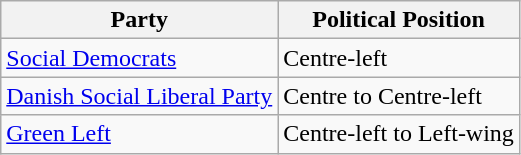<table class="wikitable mw-collapsible mw-collapsed">
<tr>
<th>Party</th>
<th>Political Position</th>
</tr>
<tr>
<td><a href='#'>Social Democrats</a></td>
<td>Centre-left</td>
</tr>
<tr>
<td><a href='#'>Danish Social Liberal Party</a></td>
<td>Centre to Centre-left</td>
</tr>
<tr>
<td><a href='#'>Green Left</a></td>
<td>Centre-left to Left-wing</td>
</tr>
</table>
